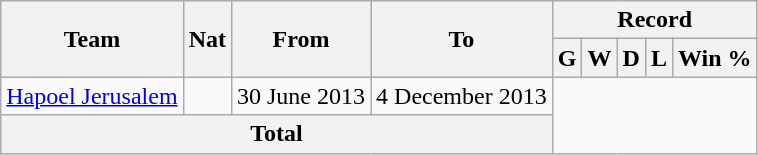<table class="wikitable" style="text-align: center">
<tr>
<th rowspan="2">Team</th>
<th rowspan="2">Nat</th>
<th rowspan="2">From</th>
<th rowspan="2">To</th>
<th colspan="5">Record</th>
</tr>
<tr>
<th>G</th>
<th>W</th>
<th>D</th>
<th>L</th>
<th>Win %</th>
</tr>
<tr>
<td align=left><a href='#'>Hapoel Jerusalem</a></td>
<td></td>
<td align=left>30 June 2013</td>
<td align=left>4 December 2013<br></td>
</tr>
<tr>
<th colspan="4">Total<br></th>
</tr>
</table>
